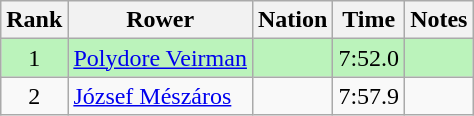<table class="wikitable sortable" style="text-align:center">
<tr>
<th>Rank</th>
<th>Rower</th>
<th>Nation</th>
<th>Time</th>
<th>Notes</th>
</tr>
<tr bgcolor=bbf3bb>
<td>1</td>
<td align=left><a href='#'>Polydore Veirman</a></td>
<td align=left></td>
<td>7:52.0</td>
<td></td>
</tr>
<tr>
<td>2</td>
<td align=left><a href='#'>József Mészáros</a></td>
<td align=left></td>
<td>7:57.9</td>
<td></td>
</tr>
</table>
